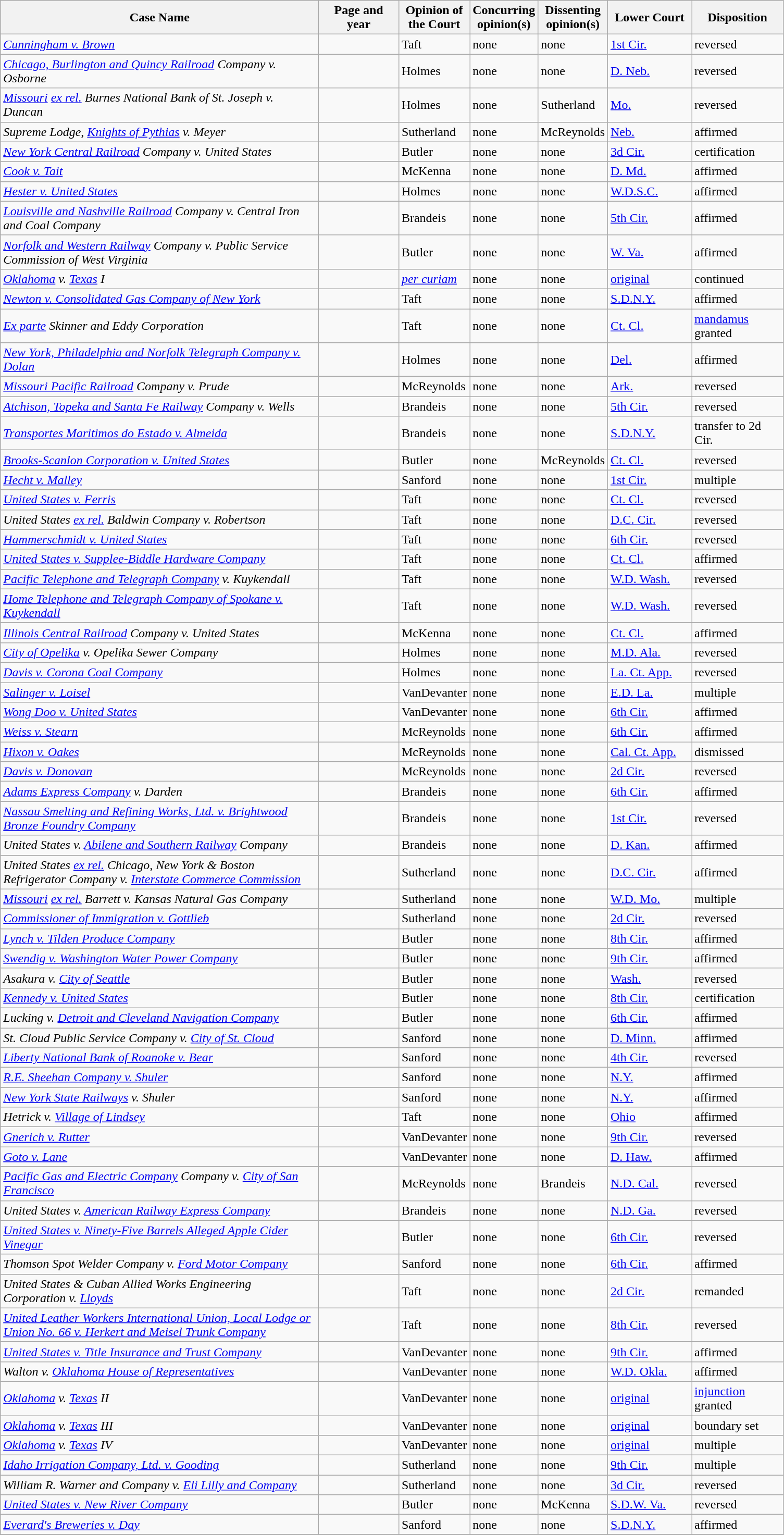<table class="wikitable sortable">
<tr>
<th scope="col" style="width: 400px;">Case Name</th>
<th scope="col" style="width: 95px;">Page and year</th>
<th scope="col" style="width: 10px;">Opinion of the Court</th>
<th scope="col" style="width: 10px;">Concurring opinion(s)</th>
<th scope="col" style="width: 10px;">Dissenting opinion(s)</th>
<th scope="col" style="width: 100px;">Lower Court</th>
<th scope="col" style="width: 110px;">Disposition</th>
</tr>
<tr>
<td><em><a href='#'>Cunningham v. Brown</a></em></td>
<td align="right"></td>
<td>Taft</td>
<td>none</td>
<td>none</td>
<td><a href='#'>1st Cir.</a></td>
<td>reversed</td>
</tr>
<tr>
<td><em><a href='#'>Chicago, Burlington and Quincy Railroad</a> Company v. Osborne</em></td>
<td align="right"></td>
<td>Holmes</td>
<td>none</td>
<td>none</td>
<td><a href='#'>D. Neb.</a></td>
<td>reversed</td>
</tr>
<tr>
<td><em><a href='#'>Missouri</a> <a href='#'>ex rel.</a> Burnes National Bank of St. Joseph v. Duncan</em></td>
<td align="right"></td>
<td>Holmes</td>
<td>none</td>
<td>Sutherland</td>
<td><a href='#'>Mo.</a></td>
<td>reversed</td>
</tr>
<tr>
<td><em>Supreme Lodge, <a href='#'>Knights of Pythias</a> v. Meyer</em></td>
<td align="right"></td>
<td>Sutherland</td>
<td>none</td>
<td>McReynolds</td>
<td><a href='#'>Neb.</a></td>
<td>affirmed</td>
</tr>
<tr>
<td><em><a href='#'>New York Central Railroad</a> Company v. United States</em></td>
<td align="right"></td>
<td>Butler</td>
<td>none</td>
<td>none</td>
<td><a href='#'>3d Cir.</a></td>
<td>certification</td>
</tr>
<tr>
<td><em><a href='#'>Cook v. Tait</a></em></td>
<td align="right"></td>
<td>McKenna</td>
<td>none</td>
<td>none</td>
<td><a href='#'>D. Md.</a></td>
<td>affirmed</td>
</tr>
<tr>
<td><em><a href='#'>Hester v. United States</a></em></td>
<td align="right"></td>
<td>Holmes</td>
<td>none</td>
<td>none</td>
<td><a href='#'>W.D.S.C.</a></td>
<td>affirmed</td>
</tr>
<tr>
<td><em><a href='#'>Louisville and Nashville Railroad</a> Company v. Central Iron and Coal Company</em></td>
<td align="right"></td>
<td>Brandeis</td>
<td>none</td>
<td>none</td>
<td><a href='#'>5th Cir.</a></td>
<td>affirmed</td>
</tr>
<tr>
<td><em><a href='#'>Norfolk and Western Railway</a> Company v. Public Service Commission of West Virginia</em></td>
<td align="right"></td>
<td>Butler</td>
<td>none</td>
<td>none</td>
<td><a href='#'>W. Va.</a></td>
<td>affirmed</td>
</tr>
<tr>
<td><em><a href='#'>Oklahoma</a> v. <a href='#'>Texas</a> I</em></td>
<td align="right"></td>
<td><em><a href='#'>per curiam</a></em></td>
<td>none</td>
<td>none</td>
<td><a href='#'>original</a></td>
<td>continued</td>
</tr>
<tr>
<td><em><a href='#'>Newton v. Consolidated Gas Company of New York</a></em></td>
<td align="right"></td>
<td>Taft</td>
<td>none</td>
<td>none</td>
<td><a href='#'>S.D.N.Y.</a></td>
<td>affirmed</td>
</tr>
<tr>
<td><em><a href='#'>Ex parte</a> Skinner and Eddy Corporation</em></td>
<td align="right"></td>
<td>Taft</td>
<td>none</td>
<td>none</td>
<td><a href='#'>Ct. Cl.</a></td>
<td><a href='#'>mandamus</a> granted</td>
</tr>
<tr>
<td><em><a href='#'>New York, Philadelphia and Norfolk Telegraph Company v. Dolan</a></em></td>
<td align="right"></td>
<td>Holmes</td>
<td>none</td>
<td>none</td>
<td><a href='#'>Del.</a></td>
<td>affirmed</td>
</tr>
<tr>
<td><em><a href='#'>Missouri Pacific Railroad</a> Company v. Prude</em></td>
<td align="right"></td>
<td>McReynolds</td>
<td>none</td>
<td>none</td>
<td><a href='#'>Ark.</a></td>
<td>reversed</td>
</tr>
<tr>
<td><em><a href='#'>Atchison, Topeka and Santa Fe Railway</a> Company v. Wells</em></td>
<td align="right"></td>
<td>Brandeis</td>
<td>none</td>
<td>none</td>
<td><a href='#'>5th Cir.</a></td>
<td>reversed</td>
</tr>
<tr>
<td><em><a href='#'>Transportes Maritimos do Estado v. Almeida</a></em></td>
<td align="right"></td>
<td>Brandeis</td>
<td>none</td>
<td>none</td>
<td><a href='#'>S.D.N.Y.</a></td>
<td>transfer to 2d Cir.</td>
</tr>
<tr>
<td><em><a href='#'>Brooks-Scanlon Corporation v. United States</a></em></td>
<td align="right"></td>
<td>Butler</td>
<td>none</td>
<td>McReynolds</td>
<td><a href='#'>Ct. Cl.</a></td>
<td>reversed</td>
</tr>
<tr>
<td><em><a href='#'>Hecht v. Malley</a></em></td>
<td align="right"></td>
<td>Sanford</td>
<td>none</td>
<td>none</td>
<td><a href='#'>1st Cir.</a></td>
<td>multiple</td>
</tr>
<tr>
<td><em><a href='#'>United States v. Ferris</a></em></td>
<td align="right"></td>
<td>Taft</td>
<td>none</td>
<td>none</td>
<td><a href='#'>Ct. Cl.</a></td>
<td>reversed</td>
</tr>
<tr>
<td><em>United States <a href='#'>ex rel.</a> Baldwin Company v. Robertson</em></td>
<td align="right"></td>
<td>Taft</td>
<td>none</td>
<td>none</td>
<td><a href='#'>D.C. Cir.</a></td>
<td>reversed</td>
</tr>
<tr>
<td><em><a href='#'>Hammerschmidt v. United States</a></em></td>
<td align="right"></td>
<td>Taft</td>
<td>none</td>
<td>none</td>
<td><a href='#'>6th Cir.</a></td>
<td>reversed</td>
</tr>
<tr>
<td><em><a href='#'>United States v. Supplee-Biddle Hardware Company</a></em></td>
<td align="right"></td>
<td>Taft</td>
<td>none</td>
<td>none</td>
<td><a href='#'>Ct. Cl.</a></td>
<td>affirmed</td>
</tr>
<tr>
<td><em><a href='#'>Pacific Telephone and Telegraph Company</a> v. Kuykendall</em></td>
<td align="right"></td>
<td>Taft</td>
<td>none</td>
<td>none</td>
<td><a href='#'>W.D. Wash.</a></td>
<td>reversed</td>
</tr>
<tr>
<td><em><a href='#'>Home Telephone and Telegraph Company of Spokane v. Kuykendall</a></em></td>
<td align="right"></td>
<td>Taft</td>
<td>none</td>
<td>none</td>
<td><a href='#'>W.D. Wash.</a></td>
<td>reversed</td>
</tr>
<tr>
<td><em><a href='#'>Illinois Central Railroad</a> Company v. United States</em></td>
<td align="right"></td>
<td>McKenna</td>
<td>none</td>
<td>none</td>
<td><a href='#'>Ct. Cl.</a></td>
<td>affirmed</td>
</tr>
<tr>
<td><em><a href='#'>City of Opelika</a> v. Opelika Sewer Company</em></td>
<td align="right"></td>
<td>Holmes</td>
<td>none</td>
<td>none</td>
<td><a href='#'>M.D. Ala.</a></td>
<td>reversed</td>
</tr>
<tr>
<td><em><a href='#'>Davis v. Corona Coal Company</a></em></td>
<td align="right"></td>
<td>Holmes</td>
<td>none</td>
<td>none</td>
<td><a href='#'>La. Ct. App.</a></td>
<td>reversed</td>
</tr>
<tr>
<td><em><a href='#'>Salinger v. Loisel</a></em></td>
<td align="right"></td>
<td>VanDevanter</td>
<td>none</td>
<td>none</td>
<td><a href='#'>E.D. La.</a></td>
<td>multiple</td>
</tr>
<tr>
<td><em><a href='#'>Wong Doo v. United States</a></em></td>
<td align="right"></td>
<td>VanDevanter</td>
<td>none</td>
<td>none</td>
<td><a href='#'>6th Cir.</a></td>
<td>affirmed</td>
</tr>
<tr>
<td><em><a href='#'>Weiss v. Stearn</a></em></td>
<td align="right"></td>
<td>McReynolds</td>
<td>none</td>
<td>none</td>
<td><a href='#'>6th Cir.</a></td>
<td>affirmed</td>
</tr>
<tr>
<td><em><a href='#'>Hixon v. Oakes</a></em></td>
<td align="right"></td>
<td>McReynolds</td>
<td>none</td>
<td>none</td>
<td><a href='#'>Cal. Ct. App.</a></td>
<td>dismissed</td>
</tr>
<tr>
<td><em><a href='#'>Davis v. Donovan</a></em></td>
<td align="right"></td>
<td>McReynolds</td>
<td>none</td>
<td>none</td>
<td><a href='#'>2d Cir.</a></td>
<td>reversed</td>
</tr>
<tr>
<td><em><a href='#'>Adams Express Company</a> v. Darden</em></td>
<td align="right"></td>
<td>Brandeis</td>
<td>none</td>
<td>none</td>
<td><a href='#'>6th Cir.</a></td>
<td>affirmed</td>
</tr>
<tr>
<td><em><a href='#'>Nassau Smelting and Refining Works, Ltd. v. Brightwood Bronze Foundry Company</a></em></td>
<td align="right"></td>
<td>Brandeis</td>
<td>none</td>
<td>none</td>
<td><a href='#'>1st Cir.</a></td>
<td>reversed</td>
</tr>
<tr>
<td><em>United States v. <a href='#'>Abilene and Southern Railway</a> Company</em></td>
<td align="right"></td>
<td>Brandeis</td>
<td>none</td>
<td>none</td>
<td><a href='#'>D. Kan.</a></td>
<td>affirmed</td>
</tr>
<tr>
<td><em>United States <a href='#'>ex rel.</a> Chicago, New York & Boston Refrigerator Company v. <a href='#'>Interstate Commerce Commission</a></em></td>
<td align="right"></td>
<td>Sutherland</td>
<td>none</td>
<td>none</td>
<td><a href='#'>D.C. Cir.</a></td>
<td>affirmed</td>
</tr>
<tr>
<td><em><a href='#'>Missouri</a> <a href='#'>ex rel.</a> Barrett v. Kansas Natural Gas Company</em></td>
<td align="right"></td>
<td>Sutherland</td>
<td>none</td>
<td>none</td>
<td><a href='#'>W.D. Mo.</a></td>
<td>multiple</td>
</tr>
<tr>
<td><em><a href='#'>Commissioner of Immigration v. Gottlieb</a></em></td>
<td align="right"></td>
<td>Sutherland</td>
<td>none</td>
<td>none</td>
<td><a href='#'>2d Cir.</a></td>
<td>reversed</td>
</tr>
<tr>
<td><em><a href='#'>Lynch v. Tilden Produce Company</a></em></td>
<td align="right"></td>
<td>Butler</td>
<td>none</td>
<td>none</td>
<td><a href='#'>8th Cir.</a></td>
<td>affirmed</td>
</tr>
<tr>
<td><em><a href='#'>Swendig v. Washington Water Power Company</a></em></td>
<td align="right"></td>
<td>Butler</td>
<td>none</td>
<td>none</td>
<td><a href='#'>9th Cir.</a></td>
<td>affirmed</td>
</tr>
<tr>
<td><em>Asakura v. <a href='#'>City of Seattle</a></em></td>
<td align="right"></td>
<td>Butler</td>
<td>none</td>
<td>none</td>
<td><a href='#'>Wash.</a></td>
<td>reversed</td>
</tr>
<tr>
<td><em><a href='#'>Kennedy v. United States</a></em></td>
<td align="right"></td>
<td>Butler</td>
<td>none</td>
<td>none</td>
<td><a href='#'>8th Cir.</a></td>
<td>certification</td>
</tr>
<tr>
<td><em>Lucking v. <a href='#'>Detroit and Cleveland Navigation Company</a></em></td>
<td align="right"></td>
<td>Butler</td>
<td>none</td>
<td>none</td>
<td><a href='#'>6th Cir.</a></td>
<td>affirmed</td>
</tr>
<tr>
<td><em>St. Cloud Public Service Company v. <a href='#'>City of St. Cloud</a></em></td>
<td align="right"></td>
<td>Sanford</td>
<td>none</td>
<td>none</td>
<td><a href='#'>D. Minn.</a></td>
<td>affirmed</td>
</tr>
<tr>
<td><em><a href='#'>Liberty National Bank of Roanoke v. Bear</a></em></td>
<td align="right"></td>
<td>Sanford</td>
<td>none</td>
<td>none</td>
<td><a href='#'>4th Cir.</a></td>
<td>reversed</td>
</tr>
<tr>
<td><em><a href='#'>R.E. Sheehan Company v. Shuler</a></em></td>
<td align="right"></td>
<td>Sanford</td>
<td>none</td>
<td>none</td>
<td><a href='#'>N.Y.</a></td>
<td>affirmed</td>
</tr>
<tr>
<td><em><a href='#'>New York State Railways</a> v. Shuler</em></td>
<td align="right"></td>
<td>Sanford</td>
<td>none</td>
<td>none</td>
<td><a href='#'>N.Y.</a></td>
<td>affirmed</td>
</tr>
<tr>
<td><em>Hetrick v. <a href='#'>Village of Lindsey</a></em></td>
<td align="right"></td>
<td>Taft</td>
<td>none</td>
<td>none</td>
<td><a href='#'>Ohio</a></td>
<td>affirmed</td>
</tr>
<tr>
<td><em><a href='#'>Gnerich v. Rutter</a></em></td>
<td align="right"></td>
<td>VanDevanter</td>
<td>none</td>
<td>none</td>
<td><a href='#'>9th Cir.</a></td>
<td>reversed</td>
</tr>
<tr>
<td><em><a href='#'>Goto v. Lane</a></em></td>
<td align="right"></td>
<td>VanDevanter</td>
<td>none</td>
<td>none</td>
<td><a href='#'>D. Haw.</a></td>
<td>affirmed</td>
</tr>
<tr>
<td><em><a href='#'>Pacific Gas and Electric Company</a> Company v. <a href='#'>City of San Francisco</a></em></td>
<td align="right"></td>
<td>McReynolds</td>
<td>none</td>
<td>Brandeis</td>
<td><a href='#'>N.D. Cal.</a></td>
<td>reversed</td>
</tr>
<tr>
<td><em>United States v. <a href='#'>American Railway Express Company</a></em></td>
<td align="right"></td>
<td>Brandeis</td>
<td>none</td>
<td>none</td>
<td><a href='#'>N.D. Ga.</a></td>
<td>reversed</td>
</tr>
<tr>
<td><em><a href='#'>United States v. Ninety-Five Barrels Alleged Apple Cider Vinegar</a></em></td>
<td align="right"></td>
<td>Butler</td>
<td>none</td>
<td>none</td>
<td><a href='#'>6th Cir.</a></td>
<td>reversed</td>
</tr>
<tr>
<td><em>Thomson Spot Welder Company v. <a href='#'>Ford Motor Company</a></em></td>
<td align="right"></td>
<td>Sanford</td>
<td>none</td>
<td>none</td>
<td><a href='#'>6th Cir.</a></td>
<td>affirmed</td>
</tr>
<tr>
<td><em>United States & Cuban Allied Works Engineering Corporation v. <a href='#'>Lloyds</a></em></td>
<td align="right"></td>
<td>Taft</td>
<td>none</td>
<td>none</td>
<td><a href='#'>2d Cir.</a></td>
<td>remanded</td>
</tr>
<tr>
<td><em><a href='#'>United Leather Workers International Union, Local Lodge or Union No. 66 v. Herkert and Meisel Trunk Company</a></em></td>
<td align="right"></td>
<td>Taft</td>
<td>none</td>
<td>none</td>
<td><a href='#'>8th Cir.</a></td>
<td>reversed</td>
</tr>
<tr>
<td><em><a href='#'>United States v. Title Insurance and Trust Company</a></em></td>
<td align="right"></td>
<td>VanDevanter</td>
<td>none</td>
<td>none</td>
<td><a href='#'>9th Cir.</a></td>
<td>affirmed</td>
</tr>
<tr>
<td><em>Walton v. <a href='#'>Oklahoma House of Representatives</a></em></td>
<td align="right"></td>
<td>VanDevanter</td>
<td>none</td>
<td>none</td>
<td><a href='#'>W.D. Okla.</a></td>
<td>affirmed</td>
</tr>
<tr>
<td><em><a href='#'>Oklahoma</a> v. <a href='#'>Texas</a> II</em></td>
<td align="right"></td>
<td>VanDevanter</td>
<td>none</td>
<td>none</td>
<td><a href='#'>original</a></td>
<td><a href='#'>injunction</a> granted</td>
</tr>
<tr>
<td><em><a href='#'>Oklahoma</a> v. <a href='#'>Texas</a> III</em></td>
<td align="right"></td>
<td>VanDevanter</td>
<td>none</td>
<td>none</td>
<td><a href='#'>original</a></td>
<td>boundary set</td>
</tr>
<tr>
<td><em><a href='#'>Oklahoma</a> v. <a href='#'>Texas</a> IV</em></td>
<td align="right"></td>
<td>VanDevanter</td>
<td>none</td>
<td>none</td>
<td><a href='#'>original</a></td>
<td>multiple</td>
</tr>
<tr>
<td><em><a href='#'>Idaho Irrigation Company, Ltd. v. Gooding</a></em></td>
<td align="right"></td>
<td>Sutherland</td>
<td>none</td>
<td>none</td>
<td><a href='#'>9th Cir.</a></td>
<td>multiple</td>
</tr>
<tr>
<td><em>William R. Warner and Company v. <a href='#'>Eli Lilly and Company</a></em></td>
<td align="right"></td>
<td>Sutherland</td>
<td>none</td>
<td>none</td>
<td><a href='#'>3d Cir.</a></td>
<td>reversed</td>
</tr>
<tr>
<td><em><a href='#'>United States v. New River Company</a></em></td>
<td align="right"></td>
<td>Butler</td>
<td>none</td>
<td>McKenna</td>
<td><a href='#'>S.D.W. Va.</a></td>
<td>reversed</td>
</tr>
<tr>
<td><em><a href='#'>Everard's Breweries v. Day</a></em></td>
<td align="right"></td>
<td>Sanford</td>
<td>none</td>
<td>none</td>
<td><a href='#'>S.D.N.Y.</a></td>
<td>affirmed</td>
</tr>
<tr>
</tr>
</table>
